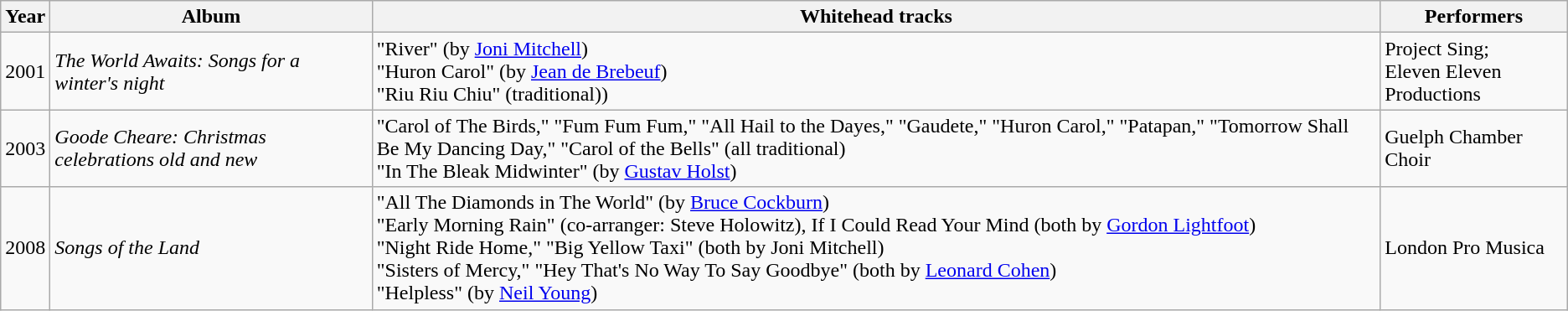<table class="wikitable">
<tr>
<th>Year</th>
<th>Album</th>
<th>Whitehead tracks</th>
<th>Performers</th>
</tr>
<tr>
<td>2001</td>
<td><em>The World Awaits: Songs for a winter's night</em></td>
<td>"River" (by <a href='#'>Joni Mitchell</a>) <br>"Huron Carol" (by <a href='#'>Jean de Brebeuf</a>) <br>"Riu Riu Chiu" (traditional))</td>
<td>Project Sing;<br>Eleven Eleven Productions</td>
</tr>
<tr>
<td>2003</td>
<td><em>Goode Cheare: Christmas celebrations old and new</em></td>
<td>"Carol of The Birds,"  "Fum Fum Fum,"  "All Hail to the Dayes,"  "Gaudete," "Huron Carol," "Patapan," "Tomorrow Shall Be My Dancing Day," "Carol of the Bells" (all traditional)<br>"In The Bleak Midwinter" (by <a href='#'>Gustav Holst</a>)</td>
<td>Guelph Chamber Choir</td>
</tr>
<tr>
<td>2008</td>
<td><em>Songs of the Land</em></td>
<td>"All The Diamonds in The World" (by <a href='#'>Bruce Cockburn</a>)<br>"Early Morning Rain" (co-arranger: Steve Holowitz), If I Could Read Your Mind (both by <a href='#'>Gordon Lightfoot</a>)<br>"Night Ride Home,"  "Big Yellow Taxi" (both by Joni Mitchell)<br>"Sisters of Mercy,"  "Hey That's No Way To Say Goodbye" (both by <a href='#'>Leonard Cohen</a>)<br>"Helpless" (by <a href='#'>Neil Young</a>)</td>
<td>London Pro Musica</td>
</tr>
</table>
